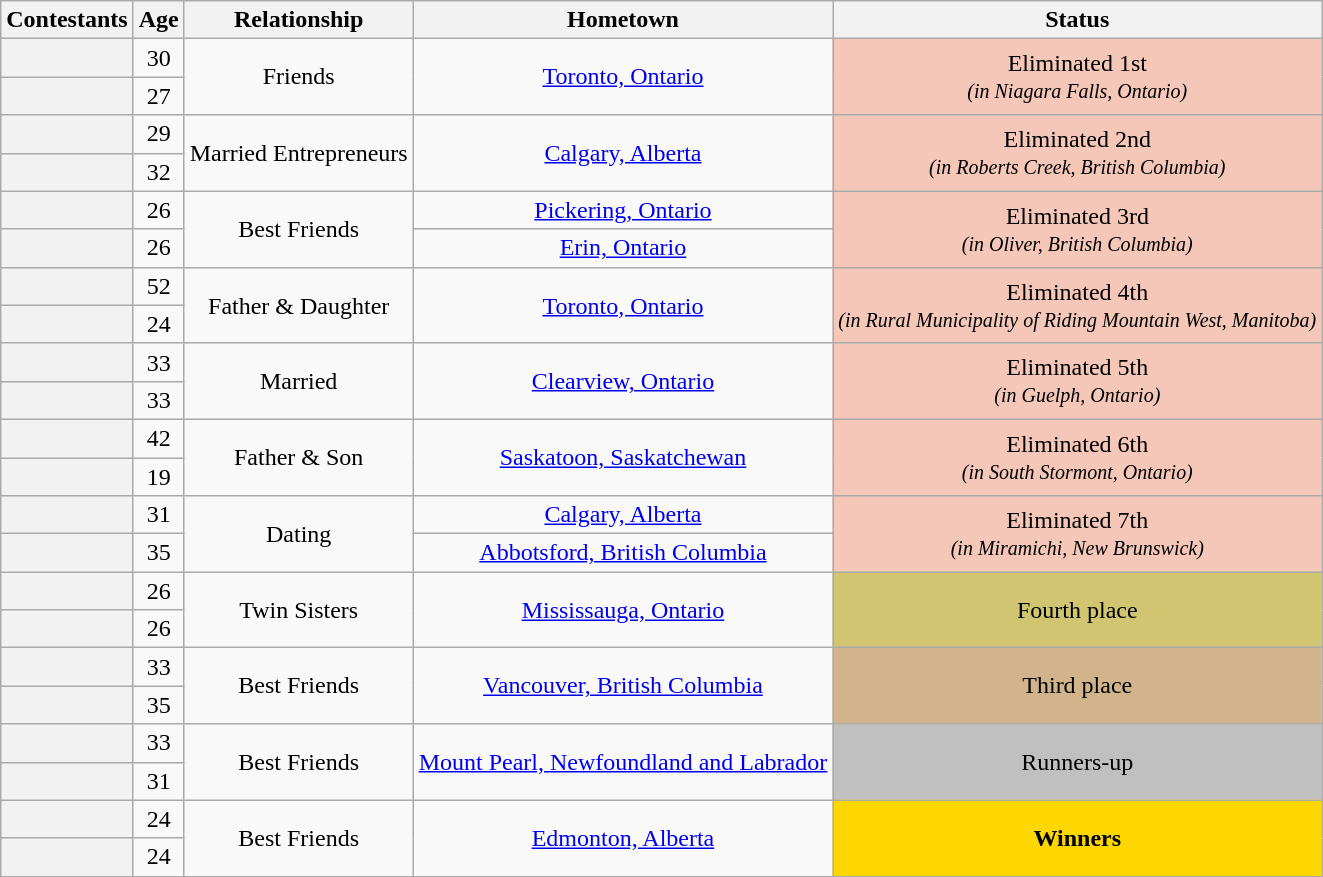<table class="wikitable sortable" style="text-align:center;">
<tr>
<th scope="col">Contestants</th>
<th scope="col">Age</th>
<th class="unsortable" scope="col">Relationship</th>
<th scope="col" class="unsortable">Hometown</th>
<th scope="col">Status</th>
</tr>
<tr>
<th scope="row"></th>
<td>30</td>
<td rowspan="2">Friends</td>
<td rowspan="2"><a href='#'>Toronto, Ontario</a></td>
<td rowspan="2" bgcolor="f4c7b8">Eliminated 1st<br><small><em>(in Niagara Falls, Ontario)</em></small></td>
</tr>
<tr>
<th scope="row"></th>
<td>27</td>
</tr>
<tr>
<th scope="row"></th>
<td>29</td>
<td rowspan="2">Married Entrepreneurs</td>
<td rowspan="2"><a href='#'>Calgary, Alberta</a></td>
<td rowspan="2" bgcolor="f4c7b8">Eliminated 2nd<br><small><em>(in Roberts Creek, British Columbia)</em></small></td>
</tr>
<tr>
<th scope="row"></th>
<td>32</td>
</tr>
<tr>
<th scope="row"></th>
<td>26</td>
<td rowspan="2">Best Friends</td>
<td><a href='#'>Pickering, Ontario</a></td>
<td rowspan="2" bgcolor="f4c7b8">Eliminated 3rd<br><small><em>(in Oliver, British Columbia)</em></small></td>
</tr>
<tr>
<th scope="row"></th>
<td>26</td>
<td><a href='#'>Erin, Ontario</a></td>
</tr>
<tr>
<th scope="row"></th>
<td>52</td>
<td rowspan="2">Father & Daughter</td>
<td rowspan="2"><a href='#'>Toronto, Ontario</a></td>
<td rowspan="2" bgcolor="f4c7b8">Eliminated 4th<br><small><em>(in Rural Municipality of Riding Mountain West, Manitoba)</em></small></td>
</tr>
<tr>
<th scope="row"></th>
<td>24</td>
</tr>
<tr>
<th scope="row"></th>
<td>33</td>
<td rowspan="2">Married</td>
<td rowspan="2"><a href='#'>Clearview, Ontario</a></td>
<td rowspan="2" bgcolor="f4c7b8">Eliminated 5th<br><small><em>(in Guelph, Ontario)</em></small></td>
</tr>
<tr>
<th scope="row"></th>
<td>33</td>
</tr>
<tr>
<th scope="row"></th>
<td>42</td>
<td rowspan="2">Father & Son</td>
<td rowspan="2"><a href='#'>Saskatoon, Saskatchewan</a></td>
<td rowspan="2" bgcolor="f4c7b8">Eliminated 6th<br><small><em>(in South Stormont, Ontario)</em></small></td>
</tr>
<tr>
<th scope="row"></th>
<td>19</td>
</tr>
<tr>
<th scope="row"></th>
<td>31</td>
<td rowspan="2">Dating</td>
<td><a href='#'>Calgary, Alberta</a></td>
<td rowspan="2" bgcolor="f4c7b8">Eliminated 7th<br><small><em>(in Miramichi, New Brunswick)</em></small></td>
</tr>
<tr>
<th scope="row"></th>
<td>35</td>
<td><a href='#'>Abbotsford, British Columbia</a></td>
</tr>
<tr>
<th scope="row"></th>
<td>26</td>
<td rowspan="2">Twin Sisters</td>
<td rowspan="2"><a href='#'>Mississauga, Ontario</a></td>
<td rowspan="2" bgcolor="d1c571">Fourth place</td>
</tr>
<tr>
<th scope="row"></th>
<td>26</td>
</tr>
<tr>
<th scope="row"></th>
<td>33</td>
<td rowspan="2">Best Friends</td>
<td rowspan="2"><a href='#'>Vancouver, British Columbia</a></td>
<td rowspan="2" bgcolor="tan">Third place</td>
</tr>
<tr>
<th scope="row"></th>
<td>35</td>
</tr>
<tr>
<th scope="row"></th>
<td>33</td>
<td rowspan="2">Best Friends</td>
<td rowspan="2"><a href='#'>Mount Pearl, Newfoundland and Labrador</a></td>
<td rowspan="2" bgcolor="silver">Runners-up</td>
</tr>
<tr>
<th scope="row"></th>
<td>31</td>
</tr>
<tr>
<th scope="row"></th>
<td>24</td>
<td rowspan="2">Best Friends</td>
<td rowspan="2"><a href='#'>Edmonton, Alberta</a></td>
<td rowspan="2" bgcolor="gold"><strong>Winners</strong></td>
</tr>
<tr>
<th scope="row"></th>
<td>24</td>
</tr>
<tr>
</tr>
</table>
